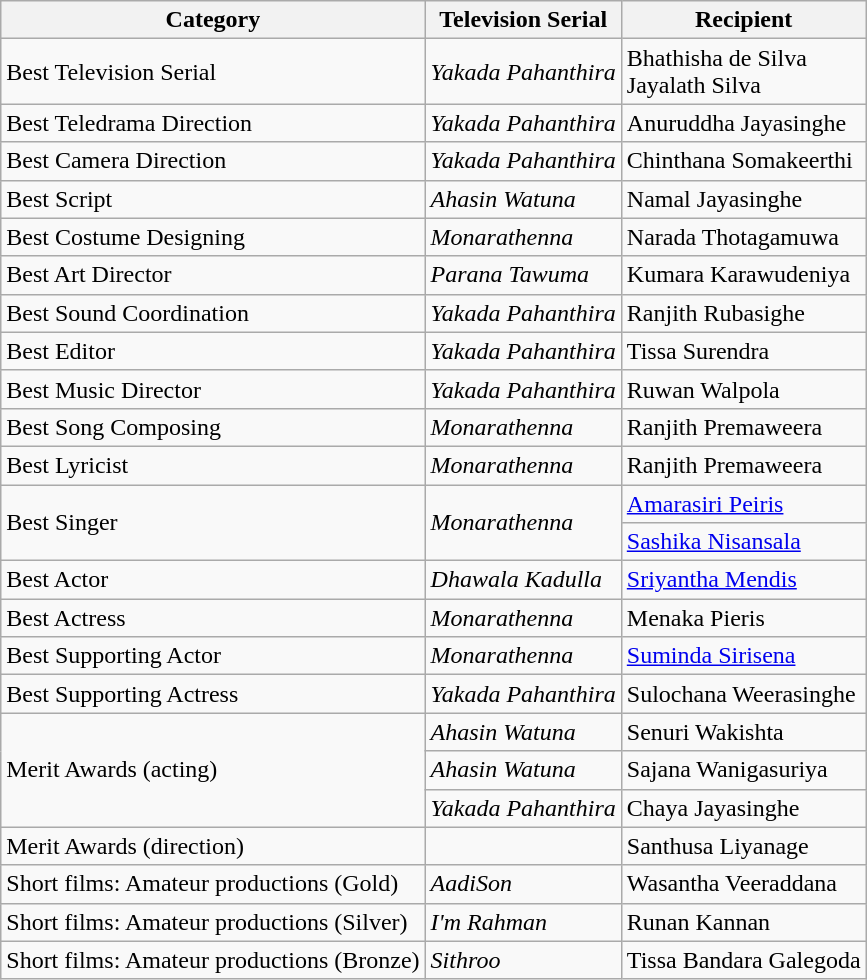<table class="wikitable plainrowheaders sortable">
<tr>
<th scope="col">Category</th>
<th scope="col">Television Serial</th>
<th scope="col">Recipient</th>
</tr>
<tr>
<td>Best Television Serial</td>
<td><em>Yakada Pahanthira</em></td>
<td>Bhathisha de Silva<br> Jayalath Silva</td>
</tr>
<tr>
<td>Best Teledrama Direction</td>
<td><em>Yakada Pahanthira</em></td>
<td>Anuruddha Jayasinghe</td>
</tr>
<tr>
<td>Best Camera Direction</td>
<td><em>Yakada Pahanthira</em></td>
<td>Chinthana Somakeerthi</td>
</tr>
<tr>
<td>Best Script</td>
<td><em>Ahasin Watuna</em></td>
<td>Namal Jayasinghe</td>
</tr>
<tr>
<td>Best Costume Designing</td>
<td><em>Monarathenna</em></td>
<td>Narada Thotagamuwa</td>
</tr>
<tr>
<td>Best Art Director</td>
<td><em>Parana Tawuma</em></td>
<td>Kumara Karawudeniya</td>
</tr>
<tr>
<td>Best Sound Coordination</td>
<td><em>Yakada Pahanthira</em></td>
<td>Ranjith Rubasighe</td>
</tr>
<tr>
<td>Best Editor</td>
<td><em>Yakada Pahanthira</em></td>
<td>Tissa Surendra</td>
</tr>
<tr>
<td>Best Music Director</td>
<td><em>Yakada Pahanthira</em></td>
<td>Ruwan Walpola</td>
</tr>
<tr>
<td>Best Song Composing</td>
<td><em>Monarathenna</em></td>
<td>Ranjith Premaweera</td>
</tr>
<tr>
<td>Best Lyricist</td>
<td><em>Monarathenna</em></td>
<td>Ranjith Premaweera</td>
</tr>
<tr>
<td rowspan=2>Best Singer</td>
<td rowspan=2><em>Monarathenna</em></td>
<td><a href='#'>Amarasiri Peiris</a></td>
</tr>
<tr>
<td><a href='#'>Sashika Nisansala</a></td>
</tr>
<tr>
<td>Best Actor</td>
<td><em>Dhawala Kadulla</em></td>
<td><a href='#'>Sriyantha Mendis</a></td>
</tr>
<tr>
<td>Best Actress</td>
<td><em>Monarathenna</em></td>
<td>Menaka Pieris</td>
</tr>
<tr>
<td>Best Supporting Actor</td>
<td><em>Monarathenna</em></td>
<td><a href='#'>Suminda Sirisena</a></td>
</tr>
<tr>
<td>Best Supporting Actress</td>
<td><em>Yakada Pahanthira</em></td>
<td>Sulochana Weerasinghe</td>
</tr>
<tr>
<td rowspan=3>Merit Awards (acting)</td>
<td><em>Ahasin Watuna</em></td>
<td>Senuri Wakishta</td>
</tr>
<tr>
<td><em>Ahasin Watuna</em></td>
<td>Sajana Wanigasuriya</td>
</tr>
<tr>
<td><em>Yakada Pahanthira</em></td>
<td>Chaya Jayasinghe</td>
</tr>
<tr>
<td>Merit Awards (direction)</td>
<td></td>
<td>Santhusa Liyanage</td>
</tr>
<tr>
<td>Short films: Amateur productions (Gold)</td>
<td><em>AadiSon</em></td>
<td>Wasantha Veeraddana</td>
</tr>
<tr>
<td>Short films: Amateur productions (Silver)</td>
<td><em>I'm Rahman</em></td>
<td>Runan Kannan</td>
</tr>
<tr>
<td>Short films: Amateur productions (Bronze)</td>
<td><em>Sithroo</em></td>
<td>Tissa Bandara Galegoda</td>
</tr>
</table>
